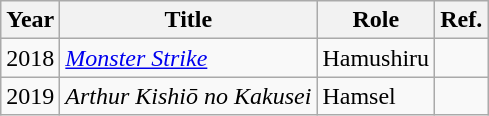<table class="wikitable sortable plainrowheaders">
<tr>
<th scope="col">Year</th>
<th scope="col">Title</th>
<th scope="col">Role</th>
<th scope="col" class="unsortable">Ref.</th>
</tr>
<tr>
<td>2018</td>
<td><em><a href='#'>Monster Strike</a></em></td>
<td>Hamushiru</td>
<td></td>
</tr>
<tr>
<td>2019</td>
<td><em>Arthur Kishiō no Kakusei</em></td>
<td>Hamsel</td>
<td></td>
</tr>
</table>
